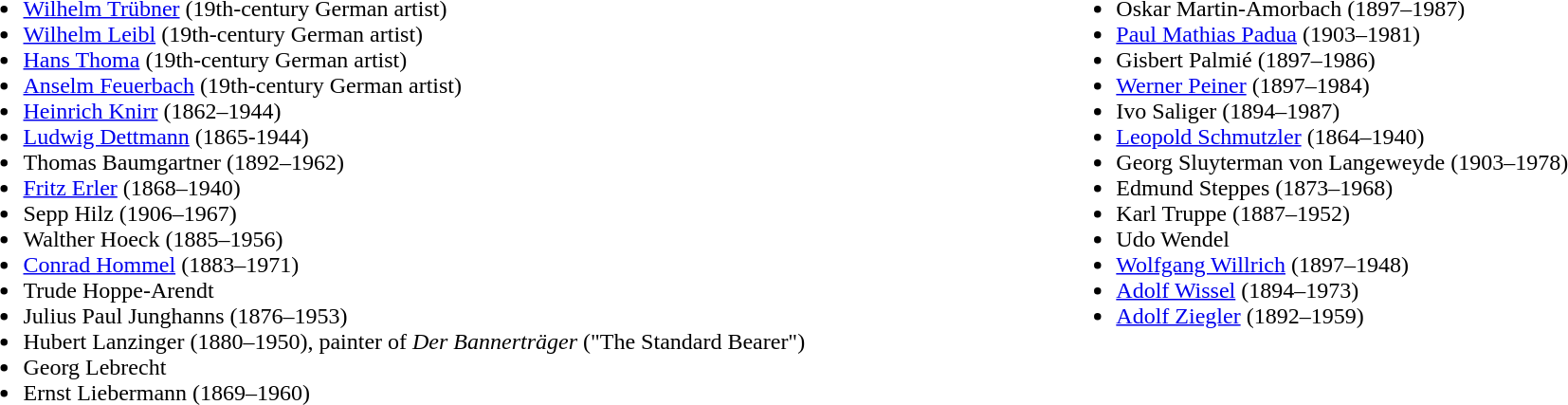<table width="98%">
<tr>
<td valign="top"><br><ul><li><a href='#'>Wilhelm Trübner</a> (19th-century German artist)</li><li><a href='#'>Wilhelm Leibl</a> (19th-century German artist)</li><li><a href='#'>Hans Thoma</a> (19th-century German artist)</li><li><a href='#'>Anselm Feuerbach</a> (19th-century German artist)</li><li><a href='#'>Heinrich Knirr</a> (1862–1944)</li><li><a href='#'>Ludwig Dettmann</a> (1865-1944)</li><li>Thomas Baumgartner (1892–1962)</li><li><a href='#'>Fritz Erler</a> (1868–1940)</li><li>Sepp Hilz (1906–1967)</li><li>Walther Hoeck (1885–1956)</li><li><a href='#'>Conrad Hommel</a> (1883–1971)</li><li>Trude Hoppe-Arendt</li><li>Julius Paul Junghanns (1876–1953)</li><li>Hubert Lanzinger (1880–1950), painter of <em>Der Bannerträger</em> ("The Standard Bearer")</li><li>Georg Lebrecht</li><li>Ernst Liebermann (1869–1960)</li></ul></td>
<td valign="top"><br><ul><li>Oskar Martin-Amorbach (1897–1987)</li><li><a href='#'>Paul Mathias Padua</a> (1903–1981)</li><li>Gisbert Palmié (1897–1986)</li><li><a href='#'>Werner Peiner</a> (1897–1984)</li><li>Ivo Saliger (1894–1987)</li><li><a href='#'>Leopold Schmutzler</a> (1864–1940)</li><li>Georg Sluyterman von Langeweyde (1903–1978)</li><li>Edmund Steppes (1873–1968)</li><li>Karl Truppe (1887–1952)</li><li>Udo Wendel</li><li><a href='#'>Wolfgang Willrich</a> (1897–1948)</li><li><a href='#'>Adolf Wissel</a> (1894–1973)</li><li><a href='#'>Adolf Ziegler</a> (1892–1959)</li></ul></td>
</tr>
</table>
